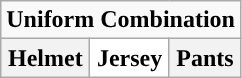<table class="wikitable">
<tr>
<td align="center" Colspan="3"><strong>Uniform Combination</strong></td>
</tr>
<tr align="center">
<th>Helmet</th>
<th style="background:#FFFFFF;">Jersey</th>
<th>Pants</th>
</tr>
</table>
